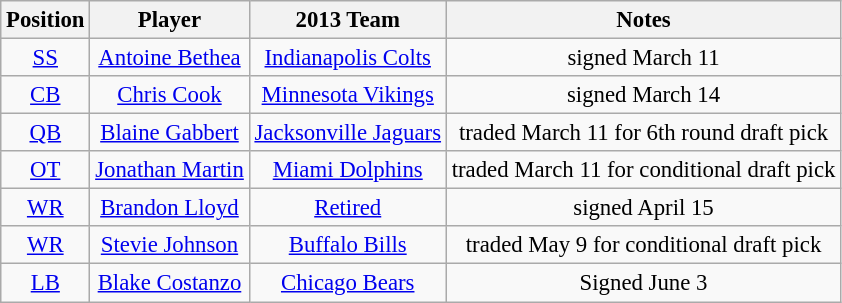<table class="wikitable" style="font-size: 95%; text-align: center;">
<tr>
<th>Position</th>
<th>Player</th>
<th>2013 Team</th>
<th>Notes</th>
</tr>
<tr>
<td><a href='#'>SS</a></td>
<td><a href='#'>Antoine Bethea</a></td>
<td><a href='#'>Indianapolis Colts</a></td>
<td>signed March 11</td>
</tr>
<tr>
<td><a href='#'>CB</a></td>
<td><a href='#'>Chris Cook</a></td>
<td><a href='#'>Minnesota Vikings</a></td>
<td>signed March 14</td>
</tr>
<tr>
<td><a href='#'>QB</a></td>
<td><a href='#'>Blaine Gabbert</a></td>
<td><a href='#'>Jacksonville Jaguars</a></td>
<td>traded March 11 for 6th round draft pick</td>
</tr>
<tr>
<td><a href='#'>OT</a></td>
<td><a href='#'>Jonathan Martin</a></td>
<td><a href='#'>Miami Dolphins</a></td>
<td>traded March 11 for conditional draft pick</td>
</tr>
<tr>
<td><a href='#'>WR</a></td>
<td><a href='#'>Brandon Lloyd</a></td>
<td><a href='#'>Retired</a></td>
<td>signed April 15</td>
</tr>
<tr>
<td><a href='#'>WR</a></td>
<td><a href='#'>Stevie Johnson</a></td>
<td><a href='#'>Buffalo Bills</a></td>
<td>traded May 9 for conditional draft pick</td>
</tr>
<tr>
<td><a href='#'>LB</a></td>
<td><a href='#'>Blake Costanzo</a></td>
<td><a href='#'>Chicago Bears</a></td>
<td>Signed June 3</td>
</tr>
</table>
